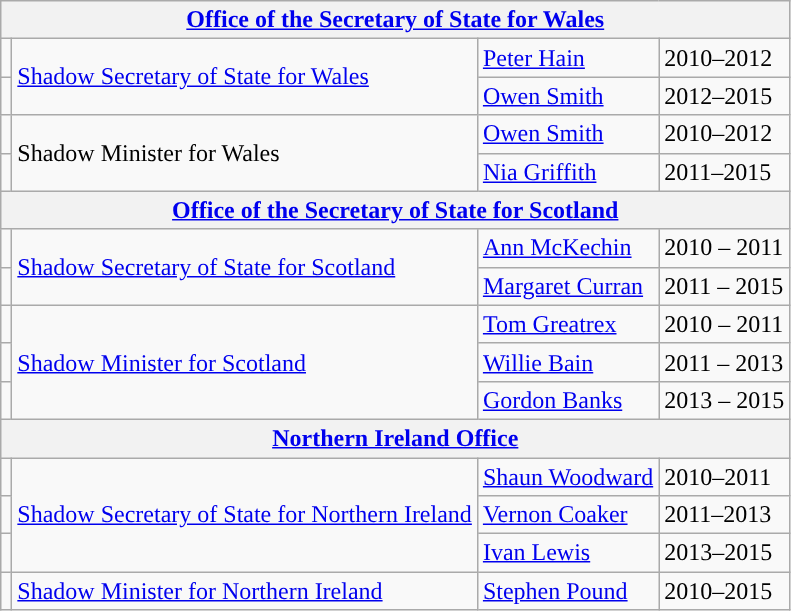<table class="wikitable">
<tr>
<th colspan="4"><a href='#'>Office of the Secretary of State for Wales</a></th>
</tr>
<tr>
<td style="background: "></td>
<td rowspan="2"><a href='#'>Shadow Secretary of State for Wales</a></td>
<td><a href='#'>Peter Hain</a></td>
<td>2010–2012</td>
</tr>
<tr>
<td style="background: "></td>
<td><a href='#'>Owen Smith</a></td>
<td>2012–2015</td>
</tr>
<tr>
<td style="background: "></td>
<td rowspan="2">Shadow Minister for Wales</td>
<td><a href='#'>Owen Smith</a></td>
<td>2010–2012</td>
</tr>
<tr>
<td style="background: "></td>
<td><a href='#'>Nia Griffith</a></td>
<td>2011–2015</td>
</tr>
<tr>
<th colspan="4"><a href='#'>Office of the Secretary of State for Scotland</a></th>
</tr>
<tr>
<td style="background: "></td>
<td rowspan="2"><a href='#'>Shadow Secretary of State for Scotland</a></td>
<td><a href='#'>Ann McKechin</a></td>
<td>2010 – 2011</td>
</tr>
<tr>
<td style="background: "></td>
<td><a href='#'>Margaret Curran</a></td>
<td>2011 – 2015</td>
</tr>
<tr>
<td style="background: "></td>
<td rowspan="3"><a href='#'>Shadow Minister for Scotland</a></td>
<td><a href='#'>Tom Greatrex</a></td>
<td>2010 – 2011</td>
</tr>
<tr>
<td style="background: "></td>
<td><a href='#'>Willie Bain</a></td>
<td>2011 – 2013</td>
</tr>
<tr>
<td style="background: "></td>
<td><a href='#'>Gordon Banks</a></td>
<td>2013 – 2015</td>
</tr>
<tr>
<th colspan="4"><a href='#'>Northern Ireland Office</a></th>
</tr>
<tr>
<td style="background: "></td>
<td rowspan="3"><a href='#'>Shadow Secretary of State for Northern Ireland</a></td>
<td><a href='#'>Shaun Woodward</a></td>
<td>2010–2011</td>
</tr>
<tr>
<td style="background: "></td>
<td><a href='#'>Vernon Coaker</a></td>
<td>2011–2013</td>
</tr>
<tr>
<td style="background: "></td>
<td><a href='#'>Ivan Lewis</a></td>
<td>2013–2015</td>
</tr>
<tr>
<td style="background: "></td>
<td rowspan="1"><a href='#'>Shadow Minister for Northern Ireland</a></td>
<td><a href='#'>Stephen Pound</a></td>
<td>2010–2015</td>
</tr>
</table>
